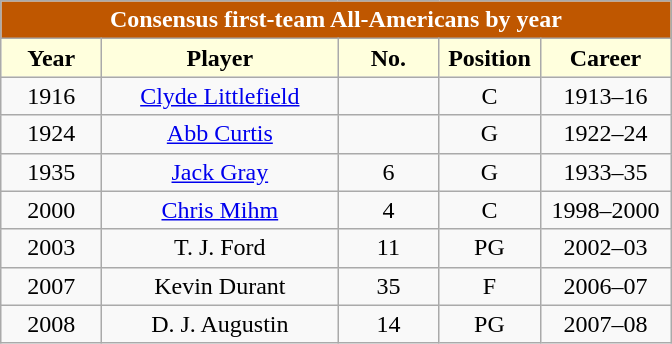<table class="wikitable" style="text-align:center">
<tr>
<td colspan="5" style= "background: #BF5700; color:white"><strong>Consensus first-team All-Americans by year</strong></td>
</tr>
<tr>
<th style="width:60px; background: #ffffdd;">Year</th>
<th style="width:150px; background: #ffffdd;">Player</th>
<th style="width:60px; background: #ffffdd;">No.</th>
<th style="width:60px; background: #ffffdd;">Position</th>
<th style="width:80px; background: #ffffdd;">Career</th>
</tr>
<tr>
<td>1916</td>
<td><a href='#'>Clyde Littlefield</a></td>
<td></td>
<td>C</td>
<td>1913–16</td>
</tr>
<tr>
<td>1924</td>
<td><a href='#'>Abb Curtis</a></td>
<td></td>
<td>G</td>
<td>1922–24</td>
</tr>
<tr>
<td>1935</td>
<td><a href='#'>Jack Gray</a></td>
<td>6</td>
<td>G</td>
<td>1933–35</td>
</tr>
<tr>
<td>2000</td>
<td><a href='#'>Chris Mihm</a></td>
<td>4</td>
<td>C</td>
<td>1998–2000</td>
</tr>
<tr>
<td>2003</td>
<td>T. J. Ford</td>
<td>11</td>
<td>PG</td>
<td>2002–03</td>
</tr>
<tr>
<td>2007</td>
<td>Kevin Durant</td>
<td>35</td>
<td>F</td>
<td>2006–07</td>
</tr>
<tr>
<td>2008</td>
<td>D. J. Augustin</td>
<td>14</td>
<td>PG</td>
<td>2007–08</td>
</tr>
</table>
